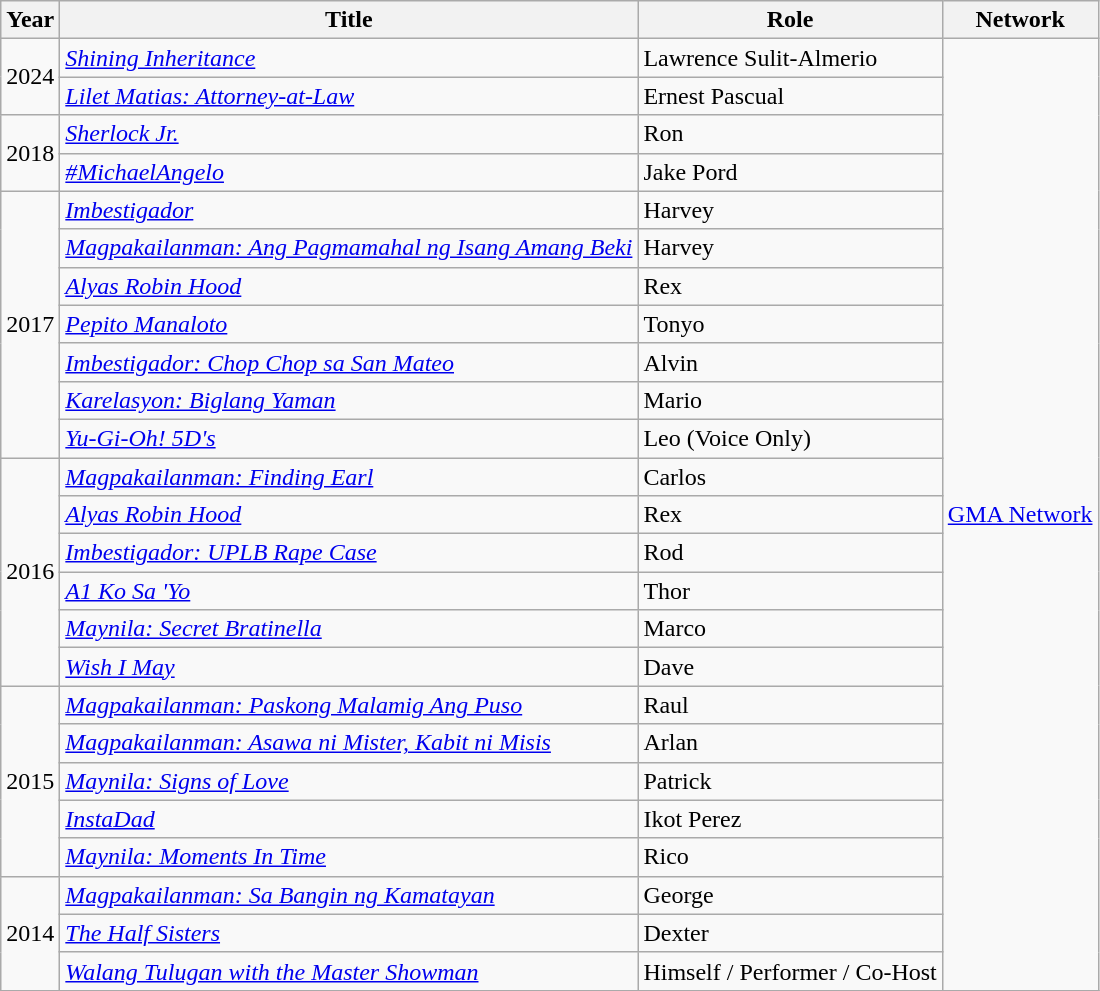<table class="wikitable">
<tr>
<th>Year</th>
<th>Title</th>
<th>Role</th>
<th>Network</th>
</tr>
<tr>
<td rowspan="2">2024</td>
<td><em><a href='#'>Shining Inheritance</a></em></td>
<td>Lawrence Sulit-Almerio</td>
<td rowspan="25"><a href='#'>GMA Network</a></td>
</tr>
<tr>
<td><em><a href='#'>Lilet Matias: Attorney-at-Law</a></em></td>
<td>Ernest Pascual</td>
</tr>
<tr>
<td rowspan="2">2018</td>
<td><em><a href='#'>Sherlock Jr.</a></em></td>
<td>Ron</td>
</tr>
<tr>
<td><em><a href='#'>#MichaelAngelo</a></em></td>
<td>Jake Pord</td>
</tr>
<tr>
<td rowspan="7">2017</td>
<td><em><a href='#'>Imbestigador</a></em></td>
<td>Harvey</td>
</tr>
<tr>
<td><em><a href='#'>Magpakailanman: Ang Pagmamahal ng Isang Amang Beki</a></em></td>
<td>Harvey</td>
</tr>
<tr>
<td><em><a href='#'>Alyas Robin Hood</a></em></td>
<td>Rex</td>
</tr>
<tr>
<td><em><a href='#'>Pepito Manaloto</a></em></td>
<td>Tonyo</td>
</tr>
<tr>
<td><em><a href='#'>Imbestigador: Chop Chop sa San Mateo</a></em></td>
<td>Alvin</td>
</tr>
<tr>
<td><em><a href='#'>Karelasyon: Biglang Yaman</a></em></td>
<td>Mario</td>
</tr>
<tr>
<td><em><a href='#'>Yu-Gi-Oh! 5D's</a></em></td>
<td>Leo (Voice Only)</td>
</tr>
<tr>
<td rowspan=6>2016</td>
<td><em><a href='#'>Magpakailanman: Finding Earl</a></em></td>
<td>Carlos</td>
</tr>
<tr>
<td><em><a href='#'>Alyas Robin Hood</a></em></td>
<td>Rex</td>
</tr>
<tr>
<td><em><a href='#'>Imbestigador: UPLB Rape Case</a></em></td>
<td>Rod</td>
</tr>
<tr>
<td><em><a href='#'>A1 Ko Sa 'Yo</a></em></td>
<td>Thor</td>
</tr>
<tr>
<td><em><a href='#'>Maynila: Secret Bratinella</a></em></td>
<td>Marco</td>
</tr>
<tr>
<td><em><a href='#'>Wish I May</a></em></td>
<td>Dave</td>
</tr>
<tr>
<td rowspan="5">2015</td>
<td><em><a href='#'>Magpakailanman: Paskong Malamig Ang Puso</a></em></td>
<td>Raul</td>
</tr>
<tr>
<td><em><a href='#'>Magpakailanman: Asawa ni Mister, Kabit ni Misis</a></em></td>
<td>Arlan</td>
</tr>
<tr>
<td><em><a href='#'>Maynila: Signs of Love</a></em></td>
<td>Patrick</td>
</tr>
<tr>
<td><em><a href='#'>InstaDad</a></em></td>
<td>Ikot Perez</td>
</tr>
<tr>
<td><em><a href='#'>Maynila: Moments In Time</a></em></td>
<td>Rico</td>
</tr>
<tr>
<td rowspan="3">2014</td>
<td><em><a href='#'>Magpakailanman: Sa Bangin ng Kamatayan</a></em></td>
<td>George</td>
</tr>
<tr>
<td><em><a href='#'>The Half Sisters</a></em></td>
<td>Dexter</td>
</tr>
<tr>
<td><em><a href='#'>Walang Tulugan with the Master Showman</a></em></td>
<td>Himself / Performer / Co-Host</td>
</tr>
<tr>
</tr>
</table>
